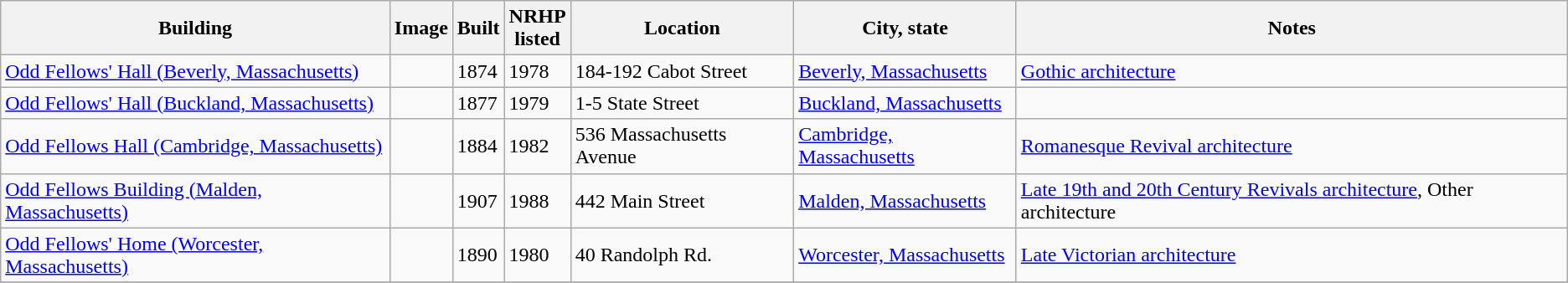<table class="wikitable sortable">
<tr>
<th>Building<br></th>
<th class="unsortable">Image</th>
<th>Built</th>
<th>NRHP<br>listed</th>
<th>Location</th>
<th>City, state</th>
<th class="unsortable">Notes</th>
</tr>
<tr>
<td><a href='#'>Odd Fellows' Hall (Beverly, Massachusetts)</a></td>
<td></td>
<td>1874</td>
<td>1978</td>
<td>184-192 Cabot Street<br><small></small></td>
<td><a href='#'>Beverly, Massachusetts</a></td>
<td><a href='#'>Gothic architecture</a></td>
</tr>
<tr>
<td><a href='#'>Odd Fellows' Hall (Buckland, Massachusetts)</a></td>
<td></td>
<td>1877</td>
<td>1979</td>
<td>1-5 State Street<br><small></small></td>
<td><a href='#'>Buckland, Massachusetts</a></td>
<td></td>
</tr>
<tr>
<td><a href='#'>Odd Fellows Hall (Cambridge, Massachusetts)</a></td>
<td></td>
<td>1884</td>
<td>1982</td>
<td>536 Massachusetts Avenue<br><small></small></td>
<td><a href='#'>Cambridge, Massachusetts</a></td>
<td><a href='#'>Romanesque Revival architecture</a></td>
</tr>
<tr>
<td><a href='#'>Odd Fellows Building (Malden, Massachusetts)</a></td>
<td></td>
<td>1907</td>
<td>1988</td>
<td>442 Main Street<br><small></small></td>
<td><a href='#'>Malden, Massachusetts</a></td>
<td><a href='#'>Late 19th and 20th Century Revivals architecture</a>, Other architecture</td>
</tr>
<tr>
<td><a href='#'>Odd Fellows' Home (Worcester, Massachusetts)</a></td>
<td></td>
<td>1890</td>
<td>1980</td>
<td>40 Randolph Rd.<br><small></small></td>
<td><a href='#'>Worcester, Massachusetts</a></td>
<td><a href='#'>Late Victorian architecture</a></td>
</tr>
<tr>
</tr>
</table>
